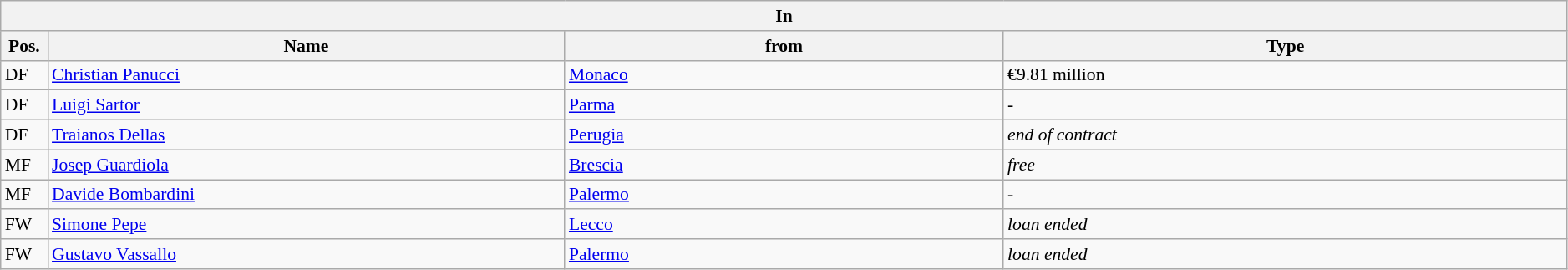<table class="wikitable" style="font-size:90%; width:99%">
<tr>
<th colspan=4>In</th>
</tr>
<tr>
<th width=3%>Pos.</th>
<th width=33%>Name</th>
<th width=28%>from</th>
<th width=36%>Type</th>
</tr>
<tr>
<td>DF</td>
<td><a href='#'>Christian Panucci</a></td>
<td><a href='#'>Monaco</a></td>
<td>€9.81 million</td>
</tr>
<tr>
<td>DF</td>
<td><a href='#'>Luigi Sartor</a></td>
<td><a href='#'>Parma</a></td>
<td>-</td>
</tr>
<tr>
<td>DF</td>
<td><a href='#'>Traianos Dellas</a></td>
<td><a href='#'>Perugia</a></td>
<td><em>end of contract</em></td>
</tr>
<tr>
<td>MF</td>
<td><a href='#'>Josep Guardiola</a></td>
<td><a href='#'>Brescia</a></td>
<td><em>free</em></td>
</tr>
<tr>
<td>MF</td>
<td><a href='#'>Davide Bombardini</a></td>
<td><a href='#'>Palermo</a></td>
<td>-</td>
</tr>
<tr>
<td>FW</td>
<td><a href='#'>Simone Pepe</a></td>
<td><a href='#'>Lecco</a></td>
<td><em>loan ended</em></td>
</tr>
<tr>
<td>FW</td>
<td><a href='#'>Gustavo Vassallo</a></td>
<td><a href='#'>Palermo</a></td>
<td><em>loan ended</em></td>
</tr>
</table>
